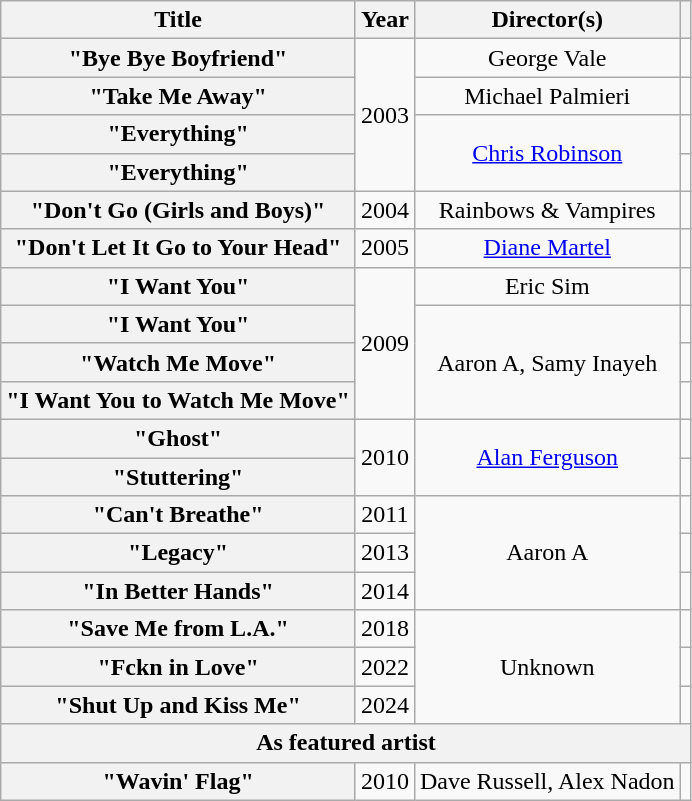<table class="wikitable plainrowheaders" style="text-align:center">
<tr>
<th scope="col">Title</th>
<th scope="col">Year</th>
<th scope="col">Director(s)</th>
<th scope="col"></th>
</tr>
<tr>
<th scope="row">"Bye Bye Boyfriend"</th>
<td rowspan="4">2003</td>
<td>George Vale</td>
<td></td>
</tr>
<tr>
<th scope="row">"Take Me Away"</th>
<td>Michael Palmieri</td>
<td></td>
</tr>
<tr>
<th scope="row">"Everything"</th>
<td rowspan="2"><a href='#'>Chris Robinson</a></td>
<td></td>
</tr>
<tr>
<th scope="row">"Everything" </th>
<td></td>
</tr>
<tr>
<th scope="row">"Don't Go (Girls and Boys)"</th>
<td>2004</td>
<td>Rainbows & Vampires</td>
<td></td>
</tr>
<tr>
<th scope="row">"Don't Let It Go to Your Head"</th>
<td>2005</td>
<td><a href='#'>Diane Martel</a></td>
<td></td>
</tr>
<tr>
<th scope="row">"I Want You"</th>
<td rowspan="4">2009</td>
<td>Eric Sim</td>
<td></td>
</tr>
<tr>
<th scope="row">"I Want You" </th>
<td rowspan="3">Aaron A, Samy Inayeh</td>
<td></td>
</tr>
<tr>
<th scope="row">"Watch Me Move"</th>
<td></td>
</tr>
<tr>
<th scope="row">"I Want You to Watch Me Move"</th>
<td></td>
</tr>
<tr>
<th scope="row">"Ghost"</th>
<td rowspan="2">2010</td>
<td rowspan="2"><a href='#'>Alan Ferguson</a></td>
<td></td>
</tr>
<tr>
<th scope="row">"Stuttering"</th>
<td></td>
</tr>
<tr>
<th scope="row">"Can't Breathe"</th>
<td>2011</td>
<td rowspan="3">Aaron A</td>
<td></td>
</tr>
<tr>
<th scope="row">"Legacy"</th>
<td>2013</td>
<td></td>
</tr>
<tr>
<th scope="row">"In Better Hands"</th>
<td>2014</td>
<td></td>
</tr>
<tr>
<th scope="row">"Save Me from L.A."</th>
<td>2018</td>
<td rowspan="3">Unknown</td>
<td></td>
</tr>
<tr>
<th scope="row">"Fckn in Love"</th>
<td>2022</td>
<td></td>
</tr>
<tr>
<th scope="row">"Shut Up and Kiss Me"</th>
<td>2024</td>
<td></td>
</tr>
<tr>
<th scope="col" colspan="4">As featured artist</th>
</tr>
<tr>
<th scope="row">"Wavin' Flag" <br></th>
<td>2010</td>
<td>Dave Russell, Alex Nadon</td>
<td></td>
</tr>
</table>
